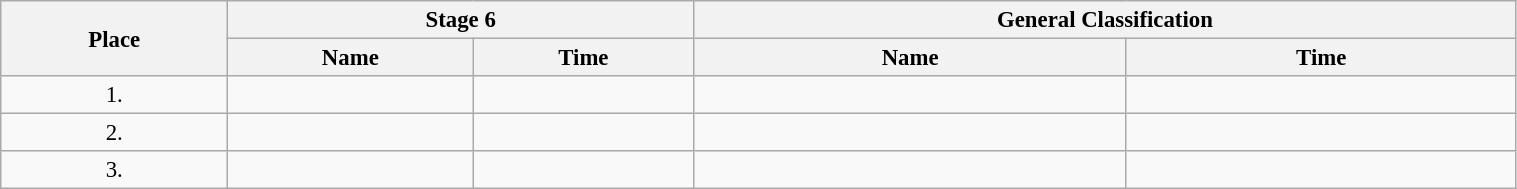<table class=wikitable style="font-size:95%" width="80%">
<tr>
<th rowspan="2">Place</th>
<th colspan="2">Stage 6</th>
<th colspan="2">General Classification</th>
</tr>
<tr>
<th>Name</th>
<th>Time</th>
<th>Name</th>
<th>Time</th>
</tr>
<tr>
<td align="center">1.</td>
<td></td>
<td></td>
<td></td>
<td></td>
</tr>
<tr>
<td align="center">2.</td>
<td></td>
<td></td>
<td></td>
<td></td>
</tr>
<tr>
<td align="center">3.</td>
<td></td>
<td></td>
<td></td>
<td></td>
</tr>
</table>
